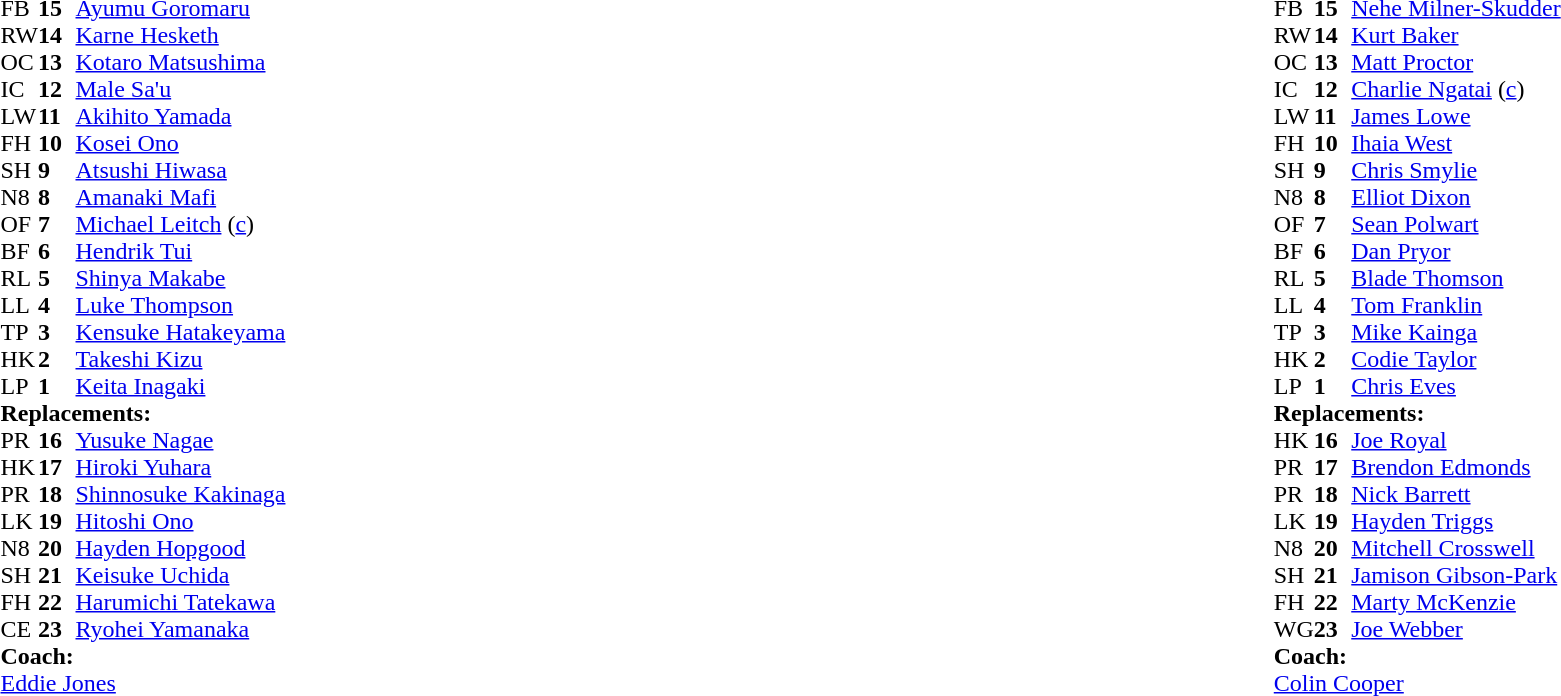<table width="100%">
<tr>
<td valign="top" width="50%"><br><table style="font-size: 100%" cellspacing="0" cellpadding="0">
<tr>
<th width="25"></th>
<th width="25"></th>
</tr>
<tr>
<td>FB</td>
<td><strong>15</strong></td>
<td><a href='#'>Ayumu Goromaru</a></td>
</tr>
<tr>
<td>RW</td>
<td><strong>14</strong></td>
<td><a href='#'>Karne Hesketh</a></td>
</tr>
<tr>
<td>OC</td>
<td><strong>13</strong></td>
<td><a href='#'>Kotaro Matsushima</a></td>
</tr>
<tr>
<td>IC</td>
<td><strong>12</strong></td>
<td><a href='#'>Male Sa'u</a></td>
<td></td>
<td></td>
</tr>
<tr>
<td>LW</td>
<td><strong>11</strong></td>
<td><a href='#'>Akihito Yamada</a></td>
<td></td>
<td></td>
</tr>
<tr>
<td>FH</td>
<td><strong>10</strong></td>
<td><a href='#'>Kosei Ono</a></td>
</tr>
<tr>
<td>SH</td>
<td><strong>9</strong></td>
<td><a href='#'>Atsushi Hiwasa</a></td>
</tr>
<tr>
<td>N8</td>
<td><strong>8</strong></td>
<td><a href='#'>Amanaki Mafi</a></td>
</tr>
<tr>
<td>OF</td>
<td><strong>7</strong></td>
<td><a href='#'>Michael Leitch</a> (<a href='#'>c</a>)</td>
<td></td>
<td></td>
</tr>
<tr>
<td>BF</td>
<td><strong>6</strong></td>
<td><a href='#'>Hendrik Tui</a></td>
</tr>
<tr>
<td>RL</td>
<td><strong>5</strong></td>
<td><a href='#'>Shinya Makabe</a></td>
<td></td>
<td></td>
</tr>
<tr>
<td>LL</td>
<td><strong>4</strong></td>
<td><a href='#'>Luke Thompson</a></td>
</tr>
<tr>
<td>TP</td>
<td><strong>3</strong></td>
<td><a href='#'>Kensuke Hatakeyama</a></td>
</tr>
<tr>
<td>HK</td>
<td><strong>2</strong></td>
<td><a href='#'>Takeshi Kizu</a></td>
<td></td>
<td></td>
</tr>
<tr>
<td>LP</td>
<td><strong>1</strong></td>
<td><a href='#'>Keita Inagaki</a></td>
</tr>
<tr>
<td colspan=3><strong>Replacements:</strong></td>
</tr>
<tr>
<td>PR</td>
<td><strong>16</strong></td>
<td><a href='#'>Yusuke Nagae</a></td>
</tr>
<tr>
<td>HK</td>
<td><strong>17</strong></td>
<td><a href='#'>Hiroki Yuhara</a></td>
<td></td>
<td></td>
</tr>
<tr>
<td>PR</td>
<td><strong>18</strong></td>
<td><a href='#'>Shinnosuke Kakinaga</a></td>
</tr>
<tr>
<td>LK</td>
<td><strong>19</strong></td>
<td><a href='#'>Hitoshi Ono</a></td>
<td></td>
<td></td>
</tr>
<tr>
<td>N8</td>
<td><strong>20</strong></td>
<td><a href='#'>Hayden Hopgood</a></td>
<td></td>
<td></td>
</tr>
<tr>
<td>SH</td>
<td><strong>21</strong></td>
<td><a href='#'>Keisuke Uchida</a></td>
</tr>
<tr>
<td>FH</td>
<td><strong>22</strong></td>
<td><a href='#'>Harumichi Tatekawa</a></td>
<td></td>
<td></td>
</tr>
<tr>
<td>CE</td>
<td><strong>23</strong></td>
<td><a href='#'>Ryohei Yamanaka</a></td>
<td></td>
<td></td>
</tr>
<tr>
<td colspan=3><strong>Coach:</strong></td>
</tr>
<tr>
<td colspan="4"> <a href='#'>Eddie Jones</a></td>
</tr>
</table>
</td>
<td valign="top" width="50%"><br><table style="font-size: 100%" cellspacing="0" cellpadding="0" align="center">
<tr>
<th width="25"></th>
<th width="25"></th>
</tr>
<tr>
<td>FB</td>
<td><strong>15</strong></td>
<td><a href='#'>Nehe Milner-Skudder</a></td>
<td></td>
<td></td>
</tr>
<tr>
<td>RW</td>
<td><strong>14</strong></td>
<td><a href='#'>Kurt Baker</a></td>
</tr>
<tr>
<td>OC</td>
<td><strong>13</strong></td>
<td><a href='#'>Matt Proctor</a></td>
</tr>
<tr>
<td>IC</td>
<td><strong>12</strong></td>
<td><a href='#'>Charlie Ngatai</a> (<a href='#'>c</a>)</td>
</tr>
<tr>
<td>LW</td>
<td><strong>11</strong></td>
<td><a href='#'>James Lowe</a></td>
</tr>
<tr>
<td>FH</td>
<td><strong>10</strong></td>
<td><a href='#'>Ihaia West</a></td>
<td></td>
<td></td>
</tr>
<tr>
<td>SH</td>
<td><strong>9</strong></td>
<td><a href='#'>Chris Smylie</a></td>
<td></td>
<td></td>
</tr>
<tr>
<td>N8</td>
<td><strong>8</strong></td>
<td><a href='#'>Elliot Dixon</a></td>
</tr>
<tr>
<td>OF</td>
<td><strong>7</strong></td>
<td><a href='#'>Sean Polwart</a></td>
<td></td>
<td></td>
</tr>
<tr>
<td>BF</td>
<td><strong>6</strong></td>
<td><a href='#'>Dan Pryor</a></td>
</tr>
<tr>
<td>RL</td>
<td><strong>5</strong></td>
<td><a href='#'>Blade Thomson</a></td>
</tr>
<tr>
<td>LL</td>
<td><strong>4</strong></td>
<td><a href='#'>Tom Franklin</a></td>
<td></td>
<td></td>
</tr>
<tr>
<td>TP</td>
<td><strong>3</strong></td>
<td><a href='#'>Mike Kainga</a></td>
</tr>
<tr>
<td>HK</td>
<td><strong>2</strong></td>
<td><a href='#'>Codie Taylor</a></td>
<td></td>
<td></td>
</tr>
<tr>
<td>LP</td>
<td><strong>1</strong></td>
<td><a href='#'>Chris Eves</a></td>
<td></td>
<td></td>
</tr>
<tr>
<td colspan=3><strong>Replacements:</strong></td>
</tr>
<tr>
<td>HK</td>
<td><strong>16</strong></td>
<td><a href='#'>Joe Royal</a></td>
<td></td>
<td></td>
</tr>
<tr>
<td>PR</td>
<td><strong>17</strong></td>
<td><a href='#'>Brendon Edmonds</a></td>
<td></td>
<td></td>
</tr>
<tr>
<td>PR</td>
<td><strong>18</strong></td>
<td><a href='#'>Nick Barrett</a></td>
</tr>
<tr>
<td>LK</td>
<td><strong>19</strong></td>
<td><a href='#'>Hayden Triggs</a></td>
<td></td>
<td></td>
</tr>
<tr>
<td>N8</td>
<td><strong>20</strong></td>
<td><a href='#'>Mitchell Crosswell</a></td>
<td></td>
<td></td>
</tr>
<tr>
<td>SH</td>
<td><strong>21</strong></td>
<td><a href='#'>Jamison Gibson-Park</a></td>
<td></td>
<td></td>
</tr>
<tr>
<td>FH</td>
<td><strong>22</strong></td>
<td><a href='#'>Marty McKenzie</a></td>
<td></td>
<td></td>
</tr>
<tr>
<td>WG</td>
<td><strong>23</strong></td>
<td><a href='#'>Joe Webber</a></td>
<td></td>
<td></td>
</tr>
<tr>
<td colspan=3><strong>Coach:</strong></td>
</tr>
<tr>
<td colspan="4"> <a href='#'>Colin Cooper</a></td>
</tr>
</table>
</td>
</tr>
</table>
